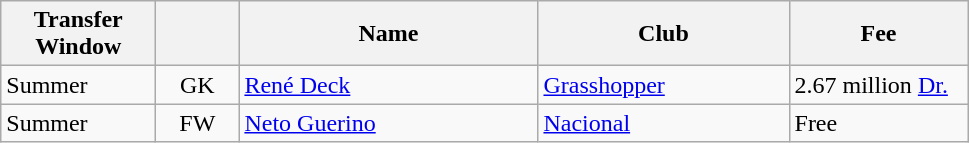<table class="wikitable plainrowheaders">
<tr>
<th scope="col" style="width:6em;">Transfer Window</th>
<th scope="col" style="width:3em;"></th>
<th scope="col" style="width:12em;">Name</th>
<th scope="col" style="width:10em;">Club</th>
<th scope="col" style="width:7em;">Fee</th>
</tr>
<tr>
<td>Summer</td>
<td align="center">GK</td>
<td> <a href='#'>René Deck</a></td>
<td> <a href='#'>Grasshopper</a></td>
<td>2.67 million <a href='#'>Dr.</a></td>
</tr>
<tr>
<td>Summer</td>
<td align="center">FW</td>
<td> <a href='#'>Neto Guerino</a></td>
<td> <a href='#'>Nacional</a></td>
<td>Free</td>
</tr>
</table>
